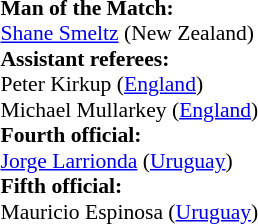<table width=50% style="font-size: 90%">
<tr>
<td><br><strong>Man of the Match:</strong>
<br><a href='#'>Shane Smeltz</a> (New Zealand)<br><strong>Assistant referees:</strong>
<br>Peter Kirkup (<a href='#'>England</a>)
<br>Michael Mullarkey (<a href='#'>England</a>)
<br><strong>Fourth official:</strong>
<br><a href='#'>Jorge Larrionda</a> (<a href='#'>Uruguay</a>)
<br><strong>Fifth official:</strong>
<br>Mauricio Espinosa (<a href='#'>Uruguay</a>)</td>
</tr>
</table>
